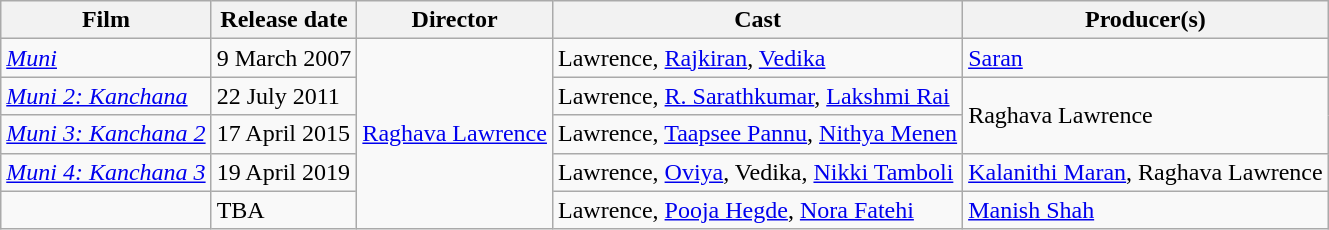<table class="wikitable">
<tr>
<th>Film</th>
<th>Release date</th>
<th>Director</th>
<th>Cast</th>
<th>Producer(s)</th>
</tr>
<tr>
<td><em><a href='#'>Muni</a></em></td>
<td>9 March 2007</td>
<td rowspan="5"><a href='#'>Raghava Lawrence</a></td>
<td>Lawrence, <a href='#'>Rajkiran</a>, <a href='#'>Vedika</a></td>
<td><a href='#'>Saran</a></td>
</tr>
<tr>
<td><em><a href='#'>Muni 2: Kanchana</a></em></td>
<td>22 July 2011</td>
<td>Lawrence, <a href='#'>R. Sarathkumar</a>, <a href='#'>Lakshmi Rai</a></td>
<td rowspan="2">Raghava Lawrence</td>
</tr>
<tr>
<td><em><a href='#'>Muni 3: Kanchana 2</a></em></td>
<td>17 April 2015</td>
<td>Lawrence, <a href='#'>Taapsee Pannu</a>, <a href='#'>Nithya Menen</a></td>
</tr>
<tr>
<td><em><a href='#'>Muni 4: Kanchana 3</a></em></td>
<td>19 April 2019</td>
<td>Lawrence, <a href='#'>Oviya</a>, Vedika, <a href='#'>Nikki Tamboli</a></td>
<td><a href='#'>Kalanithi Maran</a>, Raghava Lawrence</td>
</tr>
<tr>
<td></td>
<td>TBA</td>
<td>Lawrence, <a href='#'>Pooja Hegde</a>, <a href='#'>Nora Fatehi</a></td>
<td><a href='#'>Manish Shah</a></td>
</tr>
</table>
